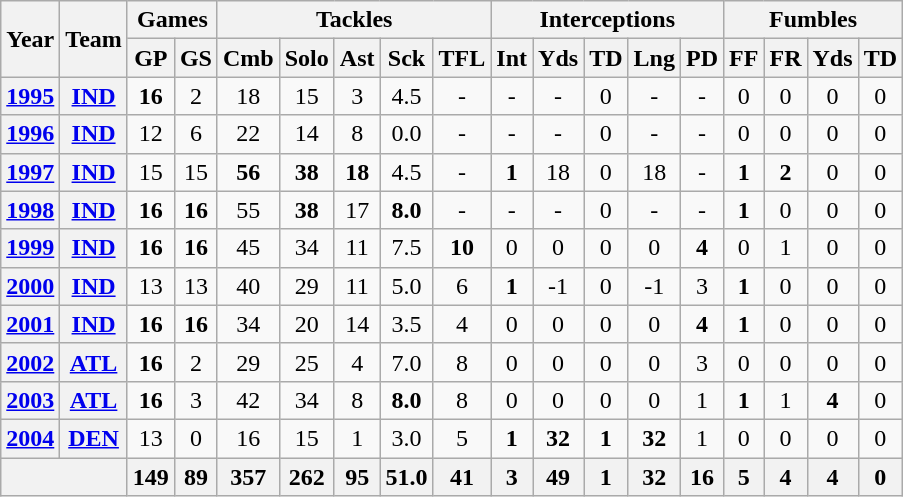<table class="wikitable" style="text-align:center">
<tr>
<th rowspan="2">Year</th>
<th rowspan="2">Team</th>
<th colspan="2">Games</th>
<th colspan="5">Tackles</th>
<th colspan="5">Interceptions</th>
<th colspan="4">Fumbles</th>
</tr>
<tr>
<th>GP</th>
<th>GS</th>
<th>Cmb</th>
<th>Solo</th>
<th>Ast</th>
<th>Sck</th>
<th>TFL</th>
<th>Int</th>
<th>Yds</th>
<th>TD</th>
<th>Lng</th>
<th>PD</th>
<th>FF</th>
<th>FR</th>
<th>Yds</th>
<th>TD</th>
</tr>
<tr>
<th><a href='#'>1995</a></th>
<th><a href='#'>IND</a></th>
<td><strong>16</strong></td>
<td>2</td>
<td>18</td>
<td>15</td>
<td>3</td>
<td>4.5</td>
<td>-</td>
<td>-</td>
<td>-</td>
<td>0</td>
<td>-</td>
<td>-</td>
<td>0</td>
<td>0</td>
<td>0</td>
<td>0</td>
</tr>
<tr>
<th><a href='#'>1996</a></th>
<th><a href='#'>IND</a></th>
<td>12</td>
<td>6</td>
<td>22</td>
<td>14</td>
<td>8</td>
<td>0.0</td>
<td>-</td>
<td>-</td>
<td>-</td>
<td>0</td>
<td>-</td>
<td>-</td>
<td>0</td>
<td>0</td>
<td>0</td>
<td>0</td>
</tr>
<tr>
<th><a href='#'>1997</a></th>
<th><a href='#'>IND</a></th>
<td>15</td>
<td>15</td>
<td><strong>56</strong></td>
<td><strong>38</strong></td>
<td><strong>18</strong></td>
<td>4.5</td>
<td>-</td>
<td><strong>1</strong></td>
<td>18</td>
<td>0</td>
<td>18</td>
<td>-</td>
<td><strong>1</strong></td>
<td><strong>2</strong></td>
<td>0</td>
<td>0</td>
</tr>
<tr>
<th><a href='#'>1998</a></th>
<th><a href='#'>IND</a></th>
<td><strong>16</strong></td>
<td><strong>16</strong></td>
<td>55</td>
<td><strong>38</strong></td>
<td>17</td>
<td><strong>8.0</strong></td>
<td>-</td>
<td>-</td>
<td>-</td>
<td>0</td>
<td>-</td>
<td>-</td>
<td><strong>1</strong></td>
<td>0</td>
<td>0</td>
<td>0</td>
</tr>
<tr>
<th><a href='#'>1999</a></th>
<th><a href='#'>IND</a></th>
<td><strong>16</strong></td>
<td><strong>16</strong></td>
<td>45</td>
<td>34</td>
<td>11</td>
<td>7.5</td>
<td><strong>10</strong></td>
<td>0</td>
<td>0</td>
<td>0</td>
<td>0</td>
<td><strong>4</strong></td>
<td>0</td>
<td>1</td>
<td>0</td>
<td>0</td>
</tr>
<tr>
<th><a href='#'>2000</a></th>
<th><a href='#'>IND</a></th>
<td>13</td>
<td>13</td>
<td>40</td>
<td>29</td>
<td>11</td>
<td>5.0</td>
<td>6</td>
<td><strong>1</strong></td>
<td>-1</td>
<td>0</td>
<td>-1</td>
<td>3</td>
<td><strong>1</strong></td>
<td>0</td>
<td>0</td>
<td>0</td>
</tr>
<tr>
<th><a href='#'>2001</a></th>
<th><a href='#'>IND</a></th>
<td><strong>16</strong></td>
<td><strong>16</strong></td>
<td>34</td>
<td>20</td>
<td>14</td>
<td>3.5</td>
<td>4</td>
<td>0</td>
<td>0</td>
<td>0</td>
<td>0</td>
<td><strong>4</strong></td>
<td><strong>1</strong></td>
<td>0</td>
<td>0</td>
<td>0</td>
</tr>
<tr>
<th><a href='#'>2002</a></th>
<th><a href='#'>ATL</a></th>
<td><strong>16</strong></td>
<td>2</td>
<td>29</td>
<td>25</td>
<td>4</td>
<td>7.0</td>
<td>8</td>
<td>0</td>
<td>0</td>
<td>0</td>
<td>0</td>
<td>3</td>
<td>0</td>
<td>0</td>
<td>0</td>
<td>0</td>
</tr>
<tr>
<th><a href='#'>2003</a></th>
<th><a href='#'>ATL</a></th>
<td><strong>16</strong></td>
<td>3</td>
<td>42</td>
<td>34</td>
<td>8</td>
<td><strong>8.0</strong></td>
<td>8</td>
<td>0</td>
<td>0</td>
<td>0</td>
<td>0</td>
<td>1</td>
<td><strong>1</strong></td>
<td>1</td>
<td><strong>4</strong></td>
<td>0</td>
</tr>
<tr>
<th><a href='#'>2004</a></th>
<th><a href='#'>DEN</a></th>
<td>13</td>
<td>0</td>
<td>16</td>
<td>15</td>
<td>1</td>
<td>3.0</td>
<td>5</td>
<td><strong>1</strong></td>
<td><strong>32</strong></td>
<td><strong>1</strong></td>
<td><strong>32</strong></td>
<td>1</td>
<td>0</td>
<td>0</td>
<td>0</td>
<td>0</td>
</tr>
<tr>
<th colspan="2"></th>
<th>149</th>
<th>89</th>
<th>357</th>
<th>262</th>
<th>95</th>
<th>51.0</th>
<th>41</th>
<th>3</th>
<th>49</th>
<th>1</th>
<th>32</th>
<th>16</th>
<th>5</th>
<th>4</th>
<th>4</th>
<th>0</th>
</tr>
</table>
